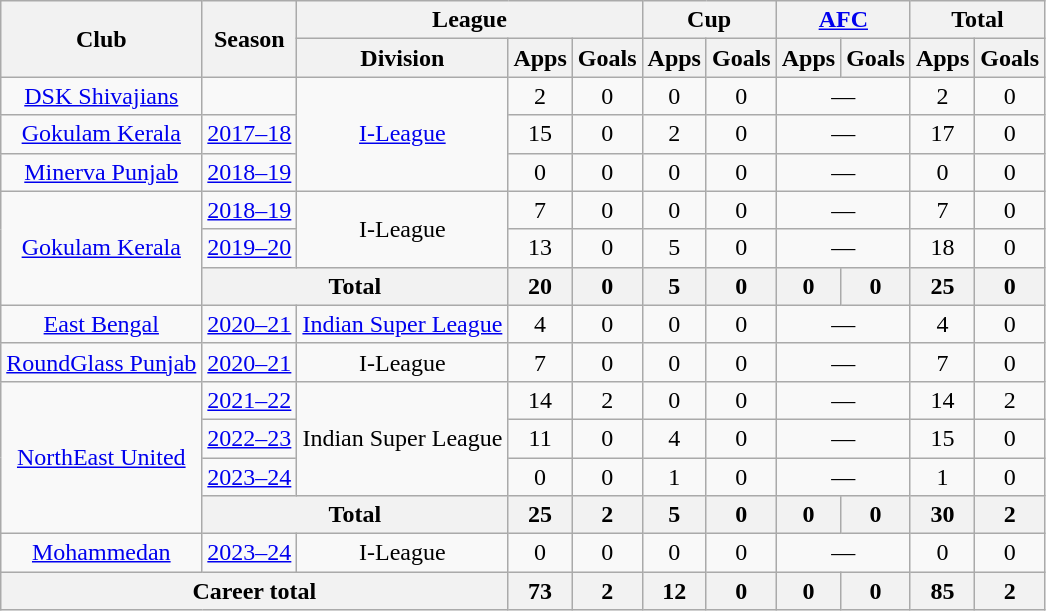<table class="wikitable" style="text-align: center;">
<tr>
<th rowspan="2">Club</th>
<th rowspan="2">Season</th>
<th colspan="3">League</th>
<th colspan="2">Cup</th>
<th colspan="2"><a href='#'>AFC</a></th>
<th colspan="2">Total</th>
</tr>
<tr>
<th>Division</th>
<th>Apps</th>
<th>Goals</th>
<th>Apps</th>
<th>Goals</th>
<th>Apps</th>
<th>Goals</th>
<th>Apps</th>
<th>Goals</th>
</tr>
<tr>
<td rowspan="1"><a href='#'>DSK Shivajians</a></td>
<td></td>
<td rowspan="3"><a href='#'>I-League</a></td>
<td>2</td>
<td>0</td>
<td>0</td>
<td>0</td>
<td colspan="2">—</td>
<td>2</td>
<td>0</td>
</tr>
<tr>
<td rowspan="1"><a href='#'>Gokulam Kerala</a></td>
<td><a href='#'>2017–18</a></td>
<td>15</td>
<td>0</td>
<td>2</td>
<td>0</td>
<td colspan="2">—</td>
<td>17</td>
<td>0</td>
</tr>
<tr>
<td rowspan="1"><a href='#'>Minerva Punjab</a></td>
<td><a href='#'>2018–19</a></td>
<td>0</td>
<td>0</td>
<td>0</td>
<td>0</td>
<td colspan="2">—</td>
<td>0</td>
<td>0</td>
</tr>
<tr>
<td rowspan="3"><a href='#'>Gokulam Kerala</a></td>
<td><a href='#'>2018–19</a></td>
<td rowspan="2">I-League</td>
<td>7</td>
<td>0</td>
<td>0</td>
<td>0</td>
<td colspan="2">—</td>
<td>7</td>
<td>0</td>
</tr>
<tr>
<td><a href='#'>2019–20</a></td>
<td>13</td>
<td>0</td>
<td>5</td>
<td>0</td>
<td colspan="2">—</td>
<td>18</td>
<td>0</td>
</tr>
<tr>
<th colspan="2">Total</th>
<th>20</th>
<th>0</th>
<th>5</th>
<th>0</th>
<th>0</th>
<th>0</th>
<th>25</th>
<th>0</th>
</tr>
<tr>
<td rowspan="1"><a href='#'>East Bengal</a></td>
<td><a href='#'>2020–21</a></td>
<td rowspan="1"><a href='#'>Indian Super League</a></td>
<td>4</td>
<td>0</td>
<td>0</td>
<td>0</td>
<td colspan="2">—</td>
<td>4</td>
<td>0</td>
</tr>
<tr>
<td rowspan="1"><a href='#'>RoundGlass Punjab</a></td>
<td><a href='#'>2020–21</a></td>
<td rowspan="1">I-League</td>
<td>7</td>
<td>0</td>
<td>0</td>
<td>0</td>
<td colspan="2">—</td>
<td>7</td>
<td>0</td>
</tr>
<tr>
<td rowspan="4"><a href='#'>NorthEast United</a></td>
<td><a href='#'>2021–22</a></td>
<td rowspan="3">Indian Super League</td>
<td>14</td>
<td>2</td>
<td>0</td>
<td>0</td>
<td colspan="2">—</td>
<td>14</td>
<td>2</td>
</tr>
<tr>
<td><a href='#'>2022–23</a></td>
<td>11</td>
<td>0</td>
<td>4</td>
<td>0</td>
<td colspan="2">—</td>
<td>15</td>
<td>0</td>
</tr>
<tr>
<td><a href='#'>2023–24</a></td>
<td>0</td>
<td>0</td>
<td>1</td>
<td>0</td>
<td colspan="2">—</td>
<td>1</td>
<td>0</td>
</tr>
<tr>
<th colspan="2">Total</th>
<th>25</th>
<th>2</th>
<th>5</th>
<th>0</th>
<th>0</th>
<th>0</th>
<th>30</th>
<th>2</th>
</tr>
<tr>
<td rowspan="1"><a href='#'>Mohammedan</a></td>
<td><a href='#'>2023–24</a></td>
<td rowspan="1">I-League</td>
<td>0</td>
<td>0</td>
<td>0</td>
<td>0</td>
<td colspan="2">—</td>
<td>0</td>
<td>0</td>
</tr>
<tr>
<th colspan="3">Career total</th>
<th>73</th>
<th>2</th>
<th>12</th>
<th>0</th>
<th>0</th>
<th>0</th>
<th>85</th>
<th>2</th>
</tr>
</table>
